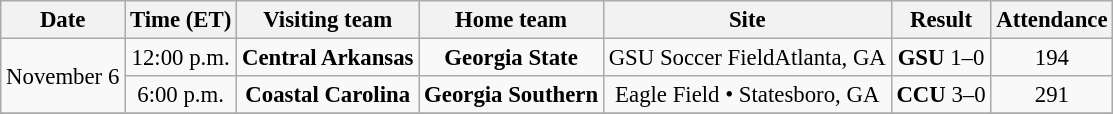<table class="wikitable" style="font-size:95%; text-align: center;">
<tr>
<th>Date</th>
<th>Time (ET)</th>
<th>Visiting team</th>
<th>Home team</th>
<th>Site</th>
<th>Result</th>
<th>Attendance</th>
</tr>
<tr>
<td rowspan="2">November 6</td>
<td>12:00 p.m.</td>
<td><strong>Central Arkansas</strong></td>
<td><strong>Georgia State</strong></td>
<td>GSU Soccer FieldAtlanta, GA</td>
<td><strong>GSU</strong> 1–0</td>
<td>194</td>
</tr>
<tr>
<td>6:00 p.m.</td>
<td><strong>Coastal Carolina</strong></td>
<td><strong>Georgia Southern</strong></td>
<td>Eagle Field • Statesboro, GA</td>
<td><strong>CCU</strong> 3–0</td>
<td>291</td>
</tr>
<tr>
</tr>
</table>
